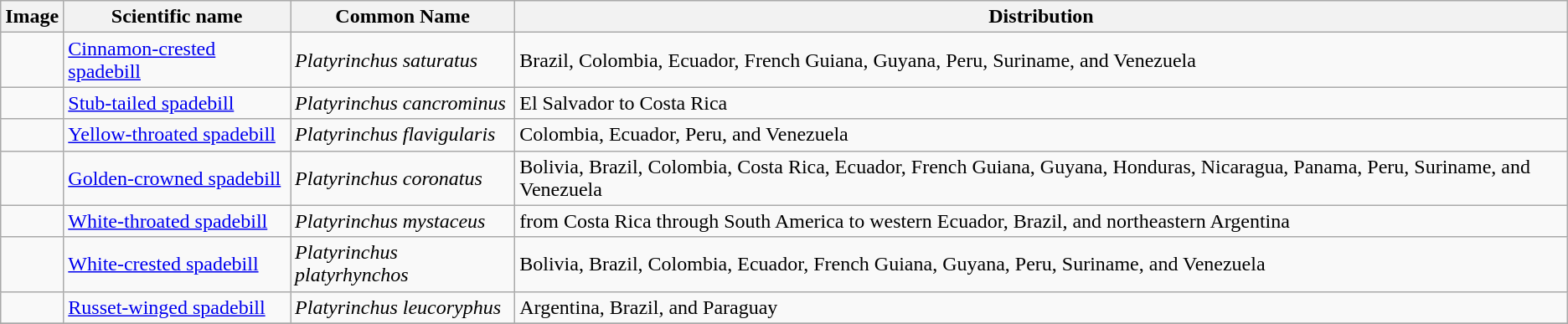<table class="wikitable">
<tr>
<th>Image</th>
<th>Scientific name</th>
<th>Common Name</th>
<th>Distribution</th>
</tr>
<tr>
<td></td>
<td><a href='#'>Cinnamon-crested spadebill</a></td>
<td><em>Platyrinchus saturatus</em></td>
<td>Brazil, Colombia, Ecuador, French Guiana, Guyana, Peru, Suriname, and Venezuela</td>
</tr>
<tr>
<td></td>
<td><a href='#'>Stub-tailed spadebill</a></td>
<td><em>Platyrinchus cancrominus</em></td>
<td>El Salvador to Costa Rica</td>
</tr>
<tr>
<td></td>
<td><a href='#'>Yellow-throated spadebill</a></td>
<td><em>Platyrinchus flavigularis</em></td>
<td>Colombia, Ecuador, Peru, and Venezuela</td>
</tr>
<tr>
<td></td>
<td><a href='#'>Golden-crowned spadebill</a></td>
<td><em>Platyrinchus coronatus</em></td>
<td>Bolivia, Brazil, Colombia, Costa Rica, Ecuador, French Guiana, Guyana, Honduras, Nicaragua, Panama, Peru, Suriname, and Venezuela</td>
</tr>
<tr>
<td></td>
<td><a href='#'>White-throated spadebill</a></td>
<td><em>Platyrinchus mystaceus</em></td>
<td>from Costa Rica through South America to western Ecuador, Brazil, and northeastern Argentina</td>
</tr>
<tr>
<td></td>
<td><a href='#'>White-crested spadebill</a></td>
<td><em>Platyrinchus platyrhynchos</em></td>
<td>Bolivia, Brazil, Colombia, Ecuador, French Guiana, Guyana, Peru, Suriname, and Venezuela</td>
</tr>
<tr>
<td></td>
<td><a href='#'>Russet-winged spadebill</a></td>
<td><em>Platyrinchus leucoryphus</em></td>
<td>Argentina, Brazil, and Paraguay</td>
</tr>
<tr>
</tr>
</table>
